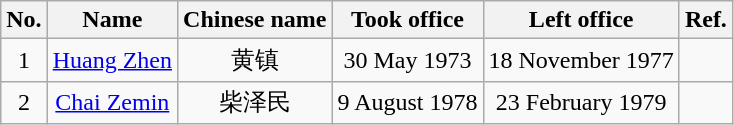<table class="wikitable" style="text-align:center">
<tr>
<th>No.</th>
<th>Name</th>
<th>Chinese name</th>
<th>Took office</th>
<th>Left office</th>
<th>Ref.</th>
</tr>
<tr>
<td>1</td>
<td><a href='#'>Huang Zhen</a></td>
<td>黄镇</td>
<td>30 May 1973</td>
<td>18 November 1977</td>
<td></td>
</tr>
<tr>
<td>2</td>
<td><a href='#'>Chai Zemin</a></td>
<td>柴泽民</td>
<td>9 August 1978</td>
<td>23 February 1979</td>
<td></td>
</tr>
</table>
